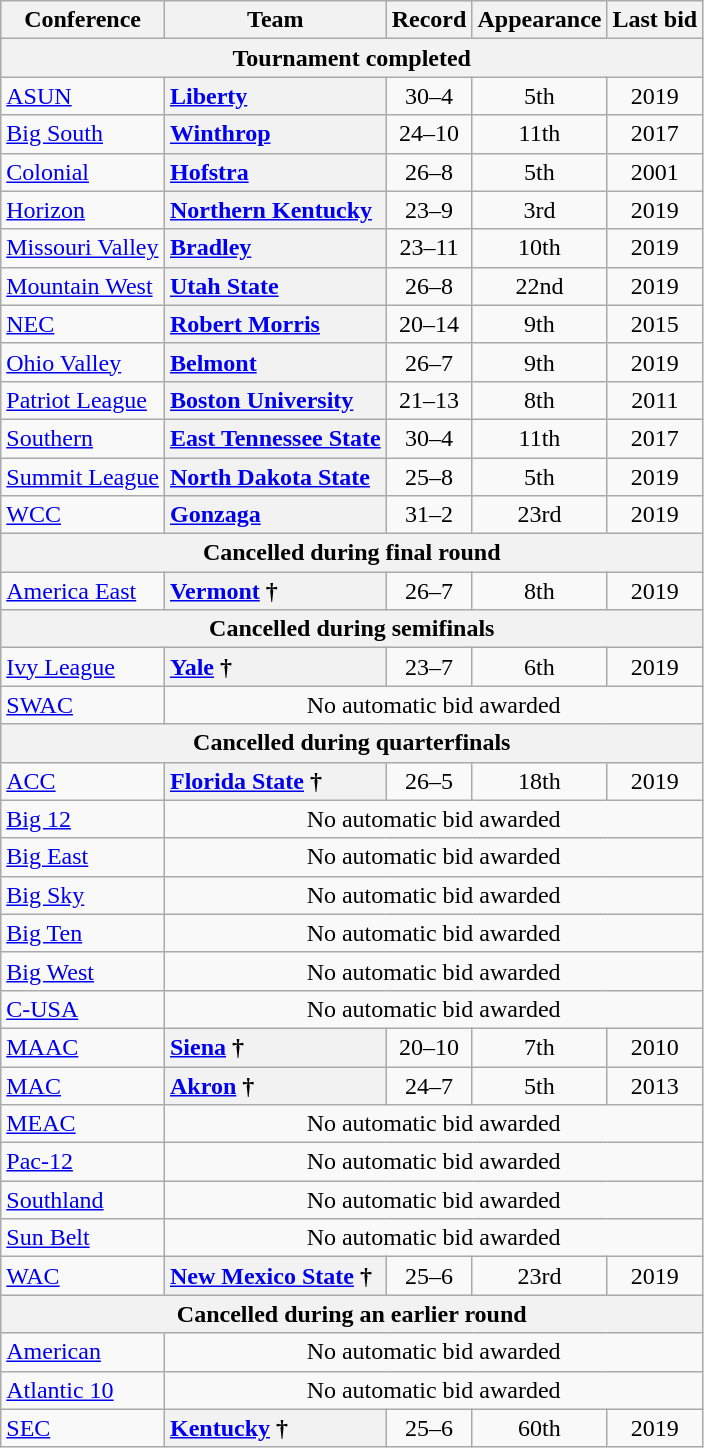<table class="wikitable sortable plainrowheaders" style="text-align:center;">
<tr>
<th scope="col">Conference</th>
<th scope="col">Team</th>
<th scope="col" data-sort-type="number">Record</th>
<th scope="col" data-sort-type="number">Appearance</th>
<th scope="col">Last bid</th>
</tr>
<tr>
<th colspan="5">Tournament completed</th>
</tr>
<tr>
<td align=left><a href='#'>ASUN</a></td>
<th scope="row" style="text-align:left"><a href='#'>Liberty</a></th>
<td>30–4</td>
<td>5th</td>
<td>2019</td>
</tr>
<tr>
<td align=left><a href='#'>Big South</a></td>
<th scope="row" style="text-align:left"><a href='#'>Winthrop</a></th>
<td>24–10</td>
<td>11th</td>
<td>2017</td>
</tr>
<tr>
<td align=left><a href='#'>Colonial</a></td>
<th scope="row" style="text-align:left"><a href='#'>Hofstra</a></th>
<td>26–8</td>
<td>5th</td>
<td>2001</td>
</tr>
<tr>
<td align=left><a href='#'>Horizon</a></td>
<th scope="row" style="text-align:left"><a href='#'>Northern Kentucky</a></th>
<td>23–9</td>
<td>3rd</td>
<td>2019</td>
</tr>
<tr>
<td align=left><a href='#'>Missouri Valley</a></td>
<th scope="row" style="text-align:left"><a href='#'>Bradley</a></th>
<td>23–11</td>
<td>10th</td>
<td>2019</td>
</tr>
<tr>
<td align=left><a href='#'>Mountain West</a></td>
<th scope="row" style="text-align:left"><a href='#'>Utah State</a></th>
<td>26–8</td>
<td>22nd</td>
<td>2019</td>
</tr>
<tr>
<td align=left><a href='#'>NEC</a></td>
<th scope="row" style="text-align:left"><a href='#'>Robert Morris</a></th>
<td>20–14</td>
<td>9th</td>
<td>2015</td>
</tr>
<tr>
<td align=left><a href='#'>Ohio Valley</a></td>
<th scope="row" style="text-align:left"><a href='#'>Belmont</a></th>
<td>26–7</td>
<td>9th</td>
<td>2019</td>
</tr>
<tr>
<td align=left><a href='#'>Patriot League</a></td>
<th scope="row" style="text-align:left"><a href='#'>Boston University</a></th>
<td>21–13</td>
<td>8th</td>
<td>2011</td>
</tr>
<tr>
<td align=left><a href='#'>Southern</a></td>
<th scope="row" style="text-align:left"><a href='#'>East Tennessee State</a></th>
<td>30–4</td>
<td>11th</td>
<td>2017</td>
</tr>
<tr>
<td align=left><a href='#'>Summit League</a></td>
<th scope="row" style="text-align:left"><a href='#'>North Dakota State</a></th>
<td>25–8</td>
<td>5th</td>
<td>2019</td>
</tr>
<tr>
<td align=left><a href='#'>WCC</a></td>
<th scope="row" style="text-align:left"><a href='#'>Gonzaga</a></th>
<td>31–2</td>
<td>23rd</td>
<td>2019</td>
</tr>
<tr>
<th colspan="5">Cancelled during final round</th>
</tr>
<tr>
<td align=left><a href='#'>America East</a></td>
<th scope="row" style="text-align:left"><a href='#'>Vermont</a> †</th>
<td>26–7</td>
<td>8th</td>
<td>2019</td>
</tr>
<tr>
<th colspan="5">Cancelled during semifinals</th>
</tr>
<tr>
<td align=left><a href='#'>Ivy League</a></td>
<th scope="row" style="text-align:left"><a href='#'>Yale</a> †</th>
<td>23–7</td>
<td>6th</td>
<td>2019</td>
</tr>
<tr>
<td align=left><a href='#'>SWAC</a></td>
<td colspan="4">No automatic bid awarded</td>
</tr>
<tr>
<th colspan="5">Cancelled during quarterfinals</th>
</tr>
<tr>
<td align=left><a href='#'>ACC</a></td>
<th scope="row" style="text-align:left"><a href='#'>Florida State</a> †</th>
<td>26–5</td>
<td>18th</td>
<td>2019</td>
</tr>
<tr>
<td align=left><a href='#'>Big 12</a></td>
<td colspan="4">No automatic bid awarded</td>
</tr>
<tr>
<td align=left><a href='#'>Big East</a></td>
<td colspan="4">No automatic bid awarded</td>
</tr>
<tr>
<td align=left><a href='#'>Big Sky</a></td>
<td colspan="4">No automatic bid awarded</td>
</tr>
<tr>
<td align=left><a href='#'>Big Ten</a></td>
<td colspan="4">No automatic bid awarded</td>
</tr>
<tr>
<td align=left><a href='#'>Big West</a></td>
<td colspan="4">No automatic bid awarded</td>
</tr>
<tr>
<td align=left><a href='#'>C-USA</a></td>
<td colspan="4">No automatic bid awarded</td>
</tr>
<tr>
<td align=left><a href='#'>MAAC</a></td>
<th scope="row" style="text-align:left"><a href='#'>Siena</a> †</th>
<td>20–10</td>
<td>7th</td>
<td>2010</td>
</tr>
<tr>
<td align=left><a href='#'>MAC</a></td>
<th scope="row" style="text-align:left"><a href='#'>Akron</a> †</th>
<td>24–7</td>
<td>5th</td>
<td>2013</td>
</tr>
<tr>
<td align=left><a href='#'>MEAC</a></td>
<td colspan="4">No automatic bid awarded</td>
</tr>
<tr>
<td align=left><a href='#'>Pac-12</a></td>
<td colspan="4">No automatic bid awarded</td>
</tr>
<tr>
<td align=left><a href='#'>Southland</a></td>
<td colspan="4">No automatic bid awarded</td>
</tr>
<tr>
<td align=left><a href='#'>Sun Belt</a></td>
<td colspan="4">No automatic bid awarded</td>
</tr>
<tr>
<td align=left><a href='#'>WAC</a></td>
<th scope="row" style="text-align:left"><a href='#'>New Mexico State</a> †</th>
<td>25–6</td>
<td>23rd</td>
<td>2019</td>
</tr>
<tr>
<th colspan="5">Cancelled during an earlier round</th>
</tr>
<tr>
<td align=left><a href='#'>American</a></td>
<td colspan="4">No automatic bid awarded</td>
</tr>
<tr>
<td align=left><a href='#'>Atlantic 10</a></td>
<td colspan="4">No automatic bid awarded</td>
</tr>
<tr>
<td align=left><a href='#'>SEC</a></td>
<th scope="row" style="text-align:left"><a href='#'>Kentucky</a> †</th>
<td>25–6</td>
<td>60th</td>
<td>2019</td>
</tr>
</table>
